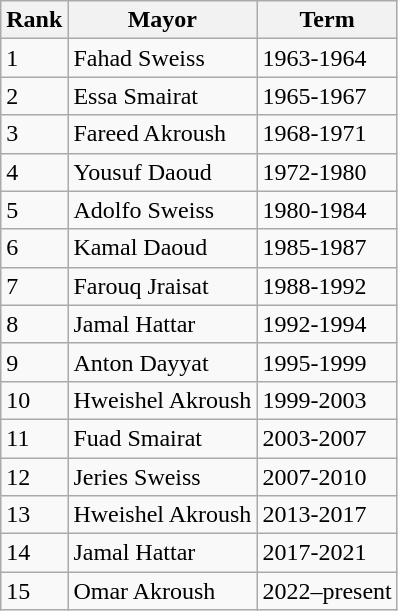<table class="wikitable sortable">
<tr>
<th>Rank</th>
<th>Mayor</th>
<th>Term</th>
</tr>
<tr>
<td>1</td>
<td>Fahad Sweiss</td>
<td>1963-1964</td>
</tr>
<tr>
<td>2</td>
<td>Essa Smairat</td>
<td>1965-1967</td>
</tr>
<tr>
<td>3</td>
<td>Fareed Akroush</td>
<td>1968-1971</td>
</tr>
<tr>
<td>4</td>
<td>Yousuf Daoud</td>
<td>1972-1980</td>
</tr>
<tr>
<td>5</td>
<td>Adolfo Sweiss</td>
<td>1980-1984</td>
</tr>
<tr>
<td>6</td>
<td>Kamal Daoud</td>
<td>1985-1987</td>
</tr>
<tr>
<td>7</td>
<td>Farouq Jraisat</td>
<td>1988-1992</td>
</tr>
<tr>
<td>8</td>
<td>Jamal Hattar</td>
<td>1992-1994</td>
</tr>
<tr>
<td>9</td>
<td>Anton Dayyat</td>
<td>1995-1999</td>
</tr>
<tr>
<td>10</td>
<td>Hweishel Akroush</td>
<td>1999-2003</td>
</tr>
<tr>
<td>11</td>
<td>Fuad Smairat</td>
<td>2003-2007</td>
</tr>
<tr>
<td>12</td>
<td>Jeries Sweiss</td>
<td>2007-2010</td>
</tr>
<tr>
<td>13</td>
<td>Hweishel Akroush</td>
<td>2013-2017</td>
</tr>
<tr>
<td>14</td>
<td>Jamal Hattar</td>
<td>2017-2021</td>
</tr>
<tr>
<td>15</td>
<td>Omar Akroush</td>
<td>2022–present</td>
</tr>
</table>
